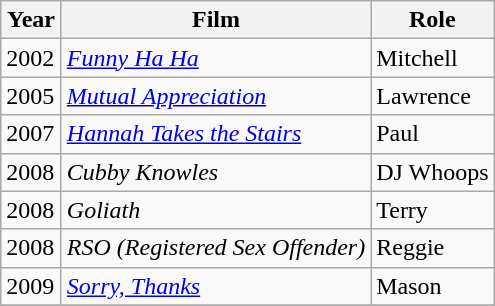<table class="wikitable" style="text-align:left">
<tr>
<th rowspan="1" width="33">Year</th>
<th rowspan="1">Film</th>
<th rowspan="1">Role</th>
</tr>
<tr>
<td>2002</td>
<td align="left"><em><a href='#'>Funny Ha Ha</a></em></td>
<td>Mitchell</td>
</tr>
<tr>
<td>2005</td>
<td align="left"><em><a href='#'>Mutual Appreciation</a></em></td>
<td>Lawrence</td>
</tr>
<tr>
<td>2007</td>
<td align="left"><em><a href='#'>Hannah Takes the Stairs</a></em></td>
<td>Paul</td>
</tr>
<tr>
<td>2008</td>
<td align="left"><em>Cubby Knowles</em></td>
<td>DJ Whoops</td>
</tr>
<tr>
<td>2008</td>
<td align="left"><em>Goliath</em></td>
<td>Terry</td>
</tr>
<tr>
<td>2008</td>
<td align="left"><em>RSO (Registered Sex Offender)</em></td>
<td>Reggie</td>
</tr>
<tr>
<td>2009</td>
<td align="left"><em><a href='#'>Sorry, Thanks</a></em></td>
<td>Mason</td>
</tr>
<tr>
</tr>
</table>
